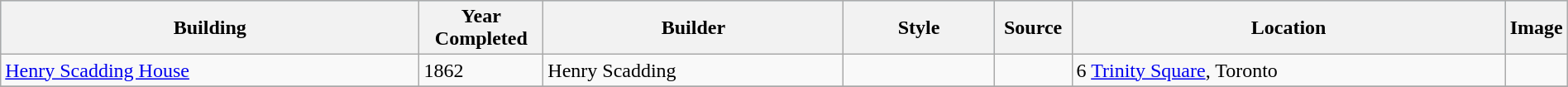<table class="wikitable" style="margin:1em auto;">
<tr style="background:lightblue;">
<th width=28%>Building</th>
<th width=8%>Year Completed</th>
<th width=20%>Builder</th>
<th width=10%>Style</th>
<th width=5%>Source</th>
<th width=32%>Location</th>
<th width=7%>Image</th>
</tr>
<tr>
<td><a href='#'>Henry Scadding House</a></td>
<td>1862</td>
<td>Henry Scadding</td>
<td></td>
<td></td>
<td>6 <a href='#'>Trinity Square</a>, Toronto</td>
<td></td>
</tr>
<tr>
</tr>
</table>
